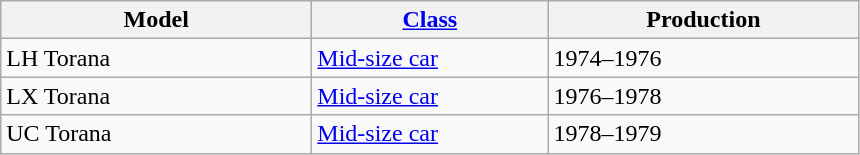<table class="wikitable">
<tr>
<th style="width:200px;">Model</th>
<th style="width:150px;"><a href='#'>Class</a></th>
<th style="width:200px;">Production</th>
</tr>
<tr>
<td valign="top">LH Torana</td>
<td valign="top"><a href='#'>Mid-size car</a></td>
<td valign="top">1974–1976</td>
</tr>
<tr>
<td valign="top">LX Torana</td>
<td valign="top"><a href='#'>Mid-size car</a></td>
<td valign="top">1976–1978</td>
</tr>
<tr>
<td valign="top">UC Torana</td>
<td valign="top"><a href='#'>Mid-size car</a></td>
<td valign="top">1978–1979</td>
</tr>
</table>
